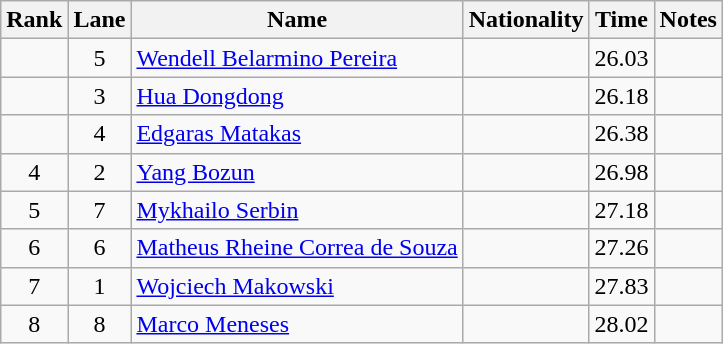<table class="wikitable sortable" style="text-align:center">
<tr>
<th>Rank</th>
<th>Lane</th>
<th>Name</th>
<th>Nationality</th>
<th>Time</th>
<th>Notes</th>
</tr>
<tr>
<td></td>
<td>5</td>
<td align=left><a href='#'>Wendell Belarmino Pereira</a></td>
<td align=left></td>
<td>26.03</td>
<td></td>
</tr>
<tr>
<td></td>
<td>3</td>
<td align=left><a href='#'>Hua Dongdong</a></td>
<td align=left></td>
<td>26.18</td>
<td></td>
</tr>
<tr>
<td></td>
<td>4</td>
<td align=left><a href='#'>Edgaras Matakas</a></td>
<td align=left></td>
<td>26.38</td>
<td></td>
</tr>
<tr>
<td>4</td>
<td>2</td>
<td align=left><a href='#'>Yang Bozun</a></td>
<td align=left></td>
<td>26.98</td>
<td></td>
</tr>
<tr>
<td>5</td>
<td>7</td>
<td align=left><a href='#'>Mykhailo Serbin</a></td>
<td align=left></td>
<td>27.18</td>
<td></td>
</tr>
<tr>
<td>6</td>
<td>6</td>
<td align=left><a href='#'>Matheus Rheine Correa de Souza</a></td>
<td align=left></td>
<td>27.26</td>
<td></td>
</tr>
<tr>
<td>7</td>
<td>1</td>
<td align=left><a href='#'>Wojciech Makowski</a></td>
<td align=left></td>
<td>27.83</td>
<td></td>
</tr>
<tr>
<td>8</td>
<td>8</td>
<td align=left><a href='#'>Marco Meneses</a></td>
<td align=left></td>
<td>28.02</td>
<td></td>
</tr>
</table>
